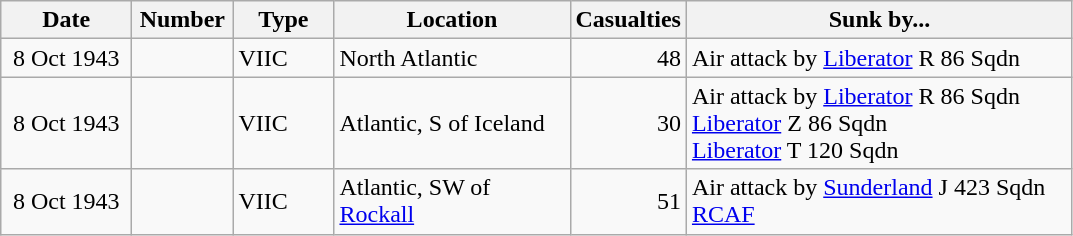<table class="wikitable">
<tr>
<th scope="col" width="80px">Date</th>
<th scope="col" width="60px">Number</th>
<th scope="col" width="60px">Type</th>
<th scope="col" width="150px">Location</th>
<th scope="col" width="60px">Casualties</th>
<th scope="col" width="250px">Sunk by...</th>
</tr>
<tr>
<td align="center">8 Oct 1943</td>
<td align="left"><em></em></td>
<td align="left">VIIC</td>
<td align="left">North Atlantic<br> </td>
<td align="right">48</td>
<td align="left">Air attack by <a href='#'>Liberator</a> R 86 Sqdn </td>
</tr>
<tr>
<td align="center">8 Oct 1943</td>
<td align="left"><em></em></td>
<td align="left">VIIC</td>
<td align="left">Atlantic, S of Iceland<br></td>
<td align="right">30</td>
<td align="left">Air attack by <a href='#'>Liberator</a> R 86 Sqdn<br> <a href='#'>Liberator</a> Z 86 Sqdn<br><a href='#'>Liberator</a> T 120 Sqdn</td>
</tr>
<tr>
<td align="center">8 Oct 1943</td>
<td align="left"><em></em></td>
<td align="left">VIIC</td>
<td align="left">Atlantic, SW of <a href='#'>Rockall</a><br> </td>
<td align="right">51</td>
<td align="left">Air attack by <a href='#'>Sunderland</a> J 423 Sqdn<br> <a href='#'>RCAF</a></td>
</tr>
</table>
